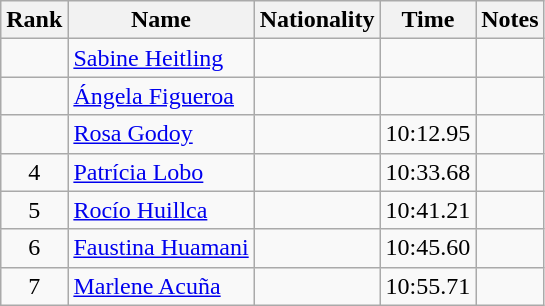<table class="wikitable sortable" style="text-align:center">
<tr>
<th>Rank</th>
<th>Name</th>
<th>Nationality</th>
<th>Time</th>
<th>Notes</th>
</tr>
<tr>
<td></td>
<td align=left><a href='#'>Sabine Heitling</a></td>
<td align=left></td>
<td></td>
<td></td>
</tr>
<tr>
<td></td>
<td align=left><a href='#'>Ángela Figueroa</a></td>
<td align=left></td>
<td></td>
<td></td>
</tr>
<tr>
<td></td>
<td align=left><a href='#'>Rosa Godoy</a></td>
<td align=left></td>
<td>10:12.95</td>
<td></td>
</tr>
<tr>
<td>4</td>
<td align=left><a href='#'>Patrícia Lobo</a></td>
<td align=left></td>
<td>10:33.68</td>
<td></td>
</tr>
<tr>
<td>5</td>
<td align=left><a href='#'>Rocío Huillca</a></td>
<td align=left></td>
<td>10:41.21</td>
<td></td>
</tr>
<tr>
<td>6</td>
<td align=left><a href='#'>Faustina Huamani</a></td>
<td align=left></td>
<td>10:45.60</td>
<td></td>
</tr>
<tr>
<td>7</td>
<td align=left><a href='#'>Marlene Acuña</a></td>
<td align=left></td>
<td>10:55.71</td>
<td></td>
</tr>
</table>
